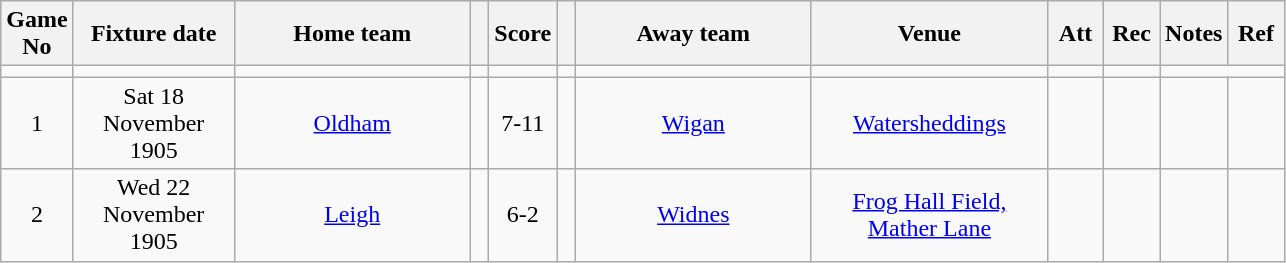<table class="wikitable" style="text-align:center;">
<tr>
<th width=20 abbr="No">Game No</th>
<th width=100 abbr="Date">Fixture date</th>
<th width=150 abbr="Home team">Home team</th>
<th width=5 abbr="space"></th>
<th width=20 abbr="Score">Score</th>
<th width=5 abbr="space"></th>
<th width=150 abbr="Away team">Away team</th>
<th width=150 abbr="Venue">Venue</th>
<th width=30 abbr="Att">Att</th>
<th width=30 abbr="Rec">Rec</th>
<th width=30 abbr="Notes">Notes</th>
<th width=30 abbr="Ref">Ref</th>
</tr>
<tr>
<td></td>
<td></td>
<td></td>
<td></td>
<td></td>
<td></td>
<td></td>
<td></td>
<td></td>
<td></td>
</tr>
<tr>
<td>1</td>
<td>Sat 18 November 1905</td>
<td><a href='#'>Oldham</a></td>
<td></td>
<td>7-11</td>
<td></td>
<td><a href='#'>Wigan</a></td>
<td><a href='#'>Watersheddings</a></td>
<td></td>
<td></td>
<td></td>
<td></td>
</tr>
<tr>
<td>2</td>
<td>Wed 22 November 1905</td>
<td><a href='#'>Leigh</a></td>
<td></td>
<td>6-2</td>
<td></td>
<td><a href='#'>Widnes</a></td>
<td><a href='#'>Frog Hall Field, Mather Lane</a></td>
<td></td>
<td></td>
<td></td>
<td></td>
</tr>
</table>
